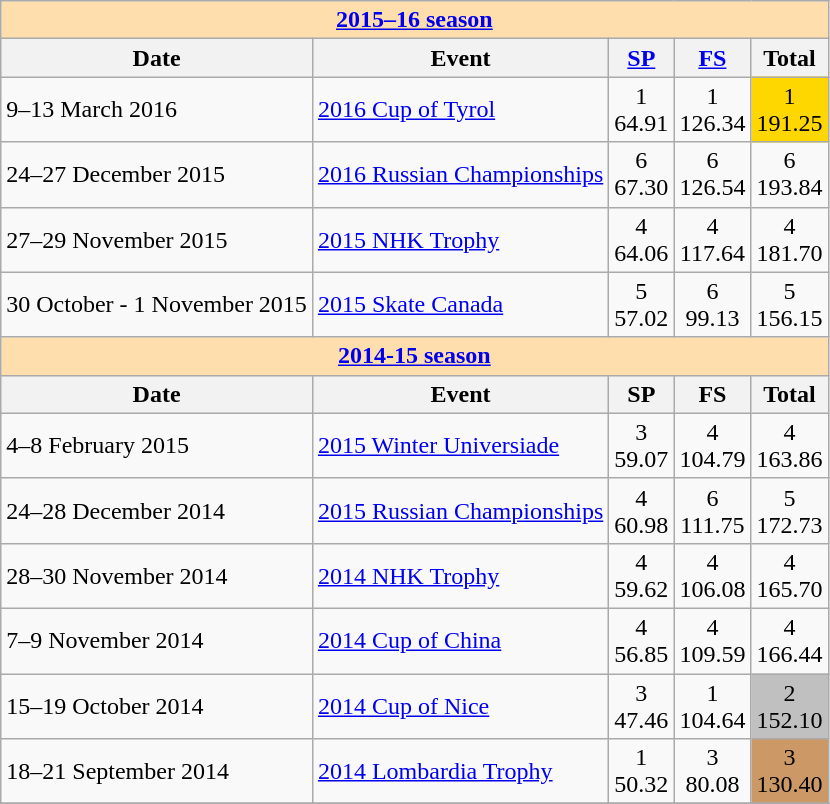<table class="wikitable">
<tr>
<td colspan="5" style="background-color: #ffdead;" align="center"><a href='#'><strong>2015–16 season</strong></a></td>
</tr>
<tr>
<th>Date</th>
<th>Event</th>
<th><a href='#'>SP</a></th>
<th><a href='#'>FS</a></th>
<th>Total</th>
</tr>
<tr>
<td>9–13 March 2016</td>
<td><a href='#'>2016 Cup of Tyrol</a></td>
<td align=center>1 <br> 64.91</td>
<td align=center>1 <br> 126.34</td>
<td align=center bgcolor=gold>1 <br> 191.25</td>
</tr>
<tr>
<td>24–27 December 2015</td>
<td><a href='#'>2016 Russian Championships</a></td>
<td align=center>6 <br> 67.30</td>
<td align=center>6 <br> 126.54</td>
<td align=center>6 <br> 193.84</td>
</tr>
<tr>
<td>27–29 November 2015</td>
<td><a href='#'>2015 NHK Trophy</a></td>
<td align=center>4 <br> 64.06</td>
<td align=center>4 <br> 117.64</td>
<td align=center>4 <br> 181.70</td>
</tr>
<tr>
<td>30 October - 1 November 2015</td>
<td><a href='#'>2015 Skate Canada</a></td>
<td align=center>5 <br> 57.02</td>
<td align=center>6 <br> 99.13</td>
<td align=center>5 <br> 156.15</td>
</tr>
<tr>
<td colspan="5" style="background-color: #ffdead;" align="center"><a href='#'><strong>2014-15 season</strong></a></td>
</tr>
<tr>
<th>Date</th>
<th>Event</th>
<th>SP</th>
<th>FS</th>
<th>Total</th>
</tr>
<tr>
<td>4–8 February 2015</td>
<td><a href='#'>2015 Winter Universiade</a></td>
<td align=center>3 <br> 59.07</td>
<td align=center>4 <br> 104.79</td>
<td align=center>4 <br> 163.86</td>
</tr>
<tr>
<td>24–28 December 2014</td>
<td><a href='#'>2015 Russian Championships</a></td>
<td align=center>4 <br> 60.98</td>
<td align=center>6 <br> 111.75</td>
<td align=center>5 <br> 172.73</td>
</tr>
<tr>
<td>28–30 November 2014</td>
<td><a href='#'>2014 NHK Trophy</a></td>
<td align=center>4 <br> 59.62</td>
<td align=center>4 <br> 106.08</td>
<td align=center>4 <br> 165.70</td>
</tr>
<tr>
<td>7–9 November 2014</td>
<td><a href='#'>2014 Cup of China</a></td>
<td align=center>4 <br> 56.85</td>
<td align=center>4 <br> 109.59</td>
<td align=center>4 <br> 166.44</td>
</tr>
<tr>
<td>15–19 October 2014</td>
<td><a href='#'>2014 Cup of Nice</a></td>
<td align=center>3 <br> 47.46</td>
<td align=center>1 <br> 104.64</td>
<td align=center bgcolor=silver>2 <br> 152.10</td>
</tr>
<tr>
<td>18–21 September 2014</td>
<td><a href='#'>2014 Lombardia Trophy</a></td>
<td align=center>1 <br> 50.32</td>
<td align=center>3 <br> 80.08</td>
<td align=center bgcolor=cc9966>3 <br> 130.40</td>
</tr>
<tr>
</tr>
</table>
